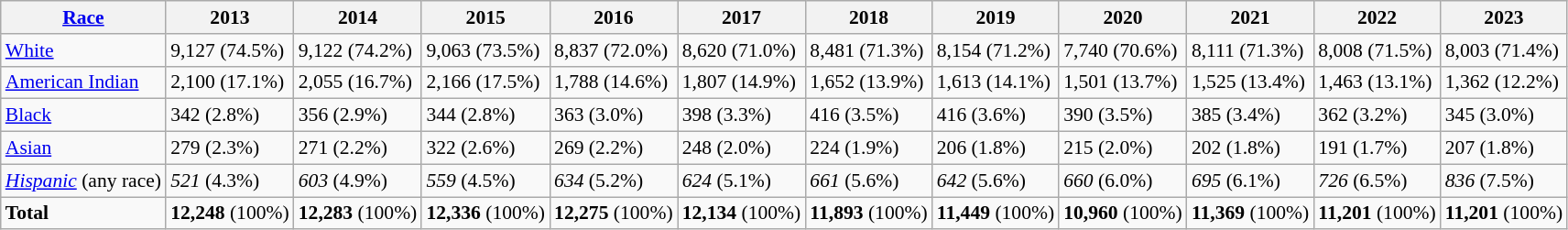<table class="wikitable" style="font-size: 90%;">
<tr>
<th><a href='#'>Race</a></th>
<th>2013</th>
<th>2014</th>
<th>2015<strong></strong></th>
<th>2016<strong></strong></th>
<th>2017<strong></strong></th>
<th>2018<strong></strong></th>
<th>2019<strong></strong></th>
<th>2020<strong></strong></th>
<th>2021<strong></strong></th>
<th>2022<strong></strong></th>
<th>2023</th>
</tr>
<tr>
<td><a href='#'>White</a></td>
<td>9,127 (74.5%)</td>
<td>9,122 (74.2%)</td>
<td>9,063 (73.5%)</td>
<td>8,837 (72.0%)</td>
<td>8,620 (71.0%)</td>
<td>8,481 (71.3%)</td>
<td>8,154 (71.2%)</td>
<td>7,740 (70.6%)</td>
<td>8,111 (71.3%)</td>
<td>8,008 (71.5%)</td>
<td>8,003 (71.4%)</td>
</tr>
<tr>
<td><a href='#'>American Indian</a></td>
<td>2,100 (17.1%)</td>
<td>2,055 (16.7%)</td>
<td>2,166 (17.5%)</td>
<td>1,788 (14.6%)</td>
<td>1,807 (14.9%)</td>
<td>1,652 (13.9%)</td>
<td>1,613 (14.1%)</td>
<td>1,501 (13.7%)</td>
<td>1,525 (13.4%)</td>
<td>1,463 (13.1%)</td>
<td>1,362 (12.2%)</td>
</tr>
<tr>
<td><a href='#'>Black</a></td>
<td>342 (2.8%)</td>
<td>356 (2.9%)</td>
<td>344 (2.8%)</td>
<td>363 (3.0%)</td>
<td>398 (3.3%)</td>
<td>416 (3.5%)</td>
<td>416 (3.6%)</td>
<td>390 (3.5%)</td>
<td>385 (3.4%)</td>
<td>362 (3.2%)</td>
<td>345 (3.0%)</td>
</tr>
<tr>
<td><a href='#'>Asian</a></td>
<td>279 (2.3%)</td>
<td>271 (2.2%)</td>
<td>322 (2.6%)</td>
<td>269 (2.2%)</td>
<td>248 (2.0%)</td>
<td>224 (1.9%)</td>
<td>206 (1.8%)</td>
<td>215 (2.0%)</td>
<td>202 (1.8%)</td>
<td>191 (1.7%)</td>
<td>207 (1.8%)</td>
</tr>
<tr>
<td><em><a href='#'>Hispanic</a></em> (any race)</td>
<td><em>521</em> (4.3%)</td>
<td><em>603</em> (4.9%)</td>
<td><em>559</em> (4.5%)</td>
<td><em>634</em> (5.2%)</td>
<td><em>624</em> (5.1%)</td>
<td><em>661</em> (5.6%)</td>
<td><em>642</em> (5.6%)</td>
<td><em>660</em> (6.0%)</td>
<td><em>695</em> (6.1%)</td>
<td><em>726</em> (6.5%)</td>
<td><em>836</em> (7.5%)</td>
</tr>
<tr>
<td><strong>Total</strong></td>
<td><strong>12,248</strong> (100%)</td>
<td><strong>12,283</strong> (100%)</td>
<td><strong>12,336</strong> (100%)</td>
<td><strong>12,275</strong> (100%)</td>
<td><strong>12,134</strong> (100%)</td>
<td><strong>11,893</strong> (100%)</td>
<td><strong>11,449</strong> (100%)</td>
<td><strong>10,960</strong> (100%)</td>
<td><strong>11,369</strong> (100%)</td>
<td><strong>11,201</strong> (100%)</td>
<td><strong>11,201</strong> (100%)</td>
</tr>
</table>
